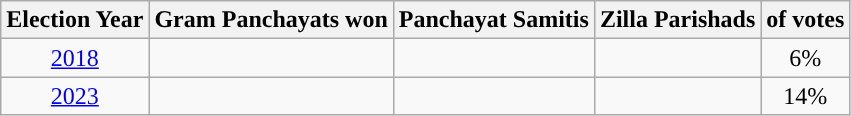<table class="wikitable sortable" style="text-align:center">
<tr>
<th Style="background-color:">Election Year</th>
<th Style="background-color:">Gram Panchayats won</th>
<th Style="background-color:">Panchayat Samitis</th>
<th Style="background-color:">Zilla Parishads</th>
<th Style="background-color:"> of votes</th>
</tr>
<tr>
<td><a href='#'>2018</a></td>
<td></td>
<td></td>
<td></td>
<td>6%</td>
</tr>
<tr>
<td><a href='#'>2023</a></td>
<td></td>
<td></td>
<td></td>
<td>14%</td>
</tr>
</table>
